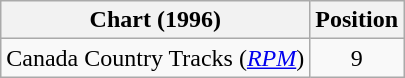<table class="wikitable sortable">
<tr>
<th scope="col">Chart (1996)</th>
<th scope="col">Position</th>
</tr>
<tr>
<td>Canada Country Tracks (<em><a href='#'>RPM</a></em>)</td>
<td align="center">9</td>
</tr>
</table>
